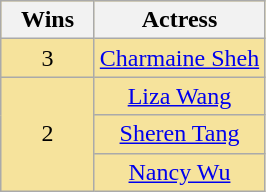<table class="wikitable" rowspan=2 style="text-align: center; background: #f6e39c">
<tr>
<th scope="col" width="55">Wins</th>
<th scope="col" align="center">Actress</th>
</tr>
<tr>
<td>3</td>
<td><a href='#'>Charmaine Sheh</a></td>
</tr>
<tr>
<td rowspan=3 style="text-align:center;">2</td>
<td><a href='#'>Liza Wang</a></td>
</tr>
<tr>
<td><a href='#'>Sheren Tang</a></td>
</tr>
<tr>
<td><a href='#'>Nancy Wu</a></td>
</tr>
</table>
